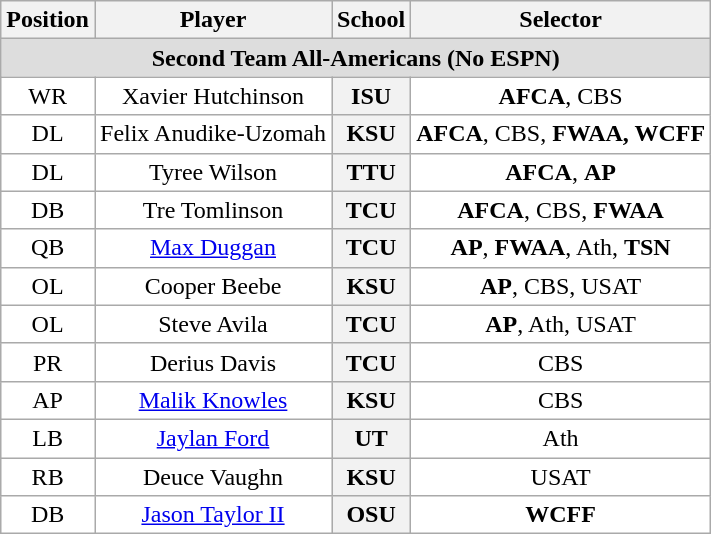<table class="wikitable">
<tr>
<th>Position</th>
<th>Player</th>
<th>School</th>
<th>Selector</th>
</tr>
<tr>
<td colspan="4" style="text-align:center; background:#ddd;"><strong>Second Team All-Americans (No ESPN)</strong></td>
</tr>
<tr style="text-align:center;">
<td style="background:white">WR</td>
<td style="background:white">Xavier Hutchinson</td>
<th>ISU</th>
<td style="background:white"><strong>AFCA</strong>, CBS</td>
</tr>
<tr style="text-align:center;">
<td style="background:white">DL</td>
<td style="background:white">Felix Anudike-Uzomah</td>
<th>KSU</th>
<td style="background:white"><strong>AFCA</strong>, CBS, <strong>FWAA, WCFF</strong></td>
</tr>
<tr style="text-align:center;">
<td style="background:white">DL</td>
<td style="background:white">Tyree Wilson</td>
<th>TTU</th>
<td style="background:white"><strong>AFCA</strong>, <strong>AP</strong></td>
</tr>
<tr style="text-align:center;">
<td style="background:white">DB</td>
<td style="background:white">Tre Tomlinson</td>
<th>TCU</th>
<td style="background:white"><strong>AFCA</strong>, CBS, <strong>FWAA</strong></td>
</tr>
<tr style="text-align:center;">
<td style="background:white">QB</td>
<td style="background:white"><a href='#'>Max Duggan</a></td>
<th>TCU</th>
<td style="background:white"><strong>AP</strong>, <strong>FWAA</strong>, Ath, <strong>TSN</strong></td>
</tr>
<tr style="text-align:center;">
<td style="background:white">OL</td>
<td style="background:white">Cooper Beebe</td>
<th>KSU</th>
<td style="background:white"><strong>AP</strong>, CBS, USAT</td>
</tr>
<tr style="text-align:center;">
<td style="background:white">OL</td>
<td style="background:white">Steve Avila</td>
<th>TCU</th>
<td style="background:white"><strong>AP</strong>, Ath, USAT</td>
</tr>
<tr style="text-align:center;">
<td style="background:white">PR</td>
<td style="background:white">Derius Davis</td>
<th>TCU</th>
<td style="background:white">CBS</td>
</tr>
<tr style="text-align:center;">
<td style="background:white">AP</td>
<td style="background:white"><a href='#'>Malik Knowles</a></td>
<th>KSU</th>
<td style="background:white">CBS</td>
</tr>
<tr style="text-align:center;">
<td style="background:white">LB</td>
<td style="background:white"><a href='#'>Jaylan Ford</a></td>
<th>UT</th>
<td style="background:white">Ath</td>
</tr>
<tr style="text-align:center;">
<td style="background:white">RB</td>
<td style="background:white">Deuce Vaughn</td>
<th>KSU</th>
<td style="background:white">USAT</td>
</tr>
<tr style="text-align:center;">
<td style="background:white">DB</td>
<td style="background:white"><a href='#'>Jason Taylor II</a></td>
<th>OSU</th>
<td style="background:white"><strong>WCFF</strong></td>
</tr>
</table>
